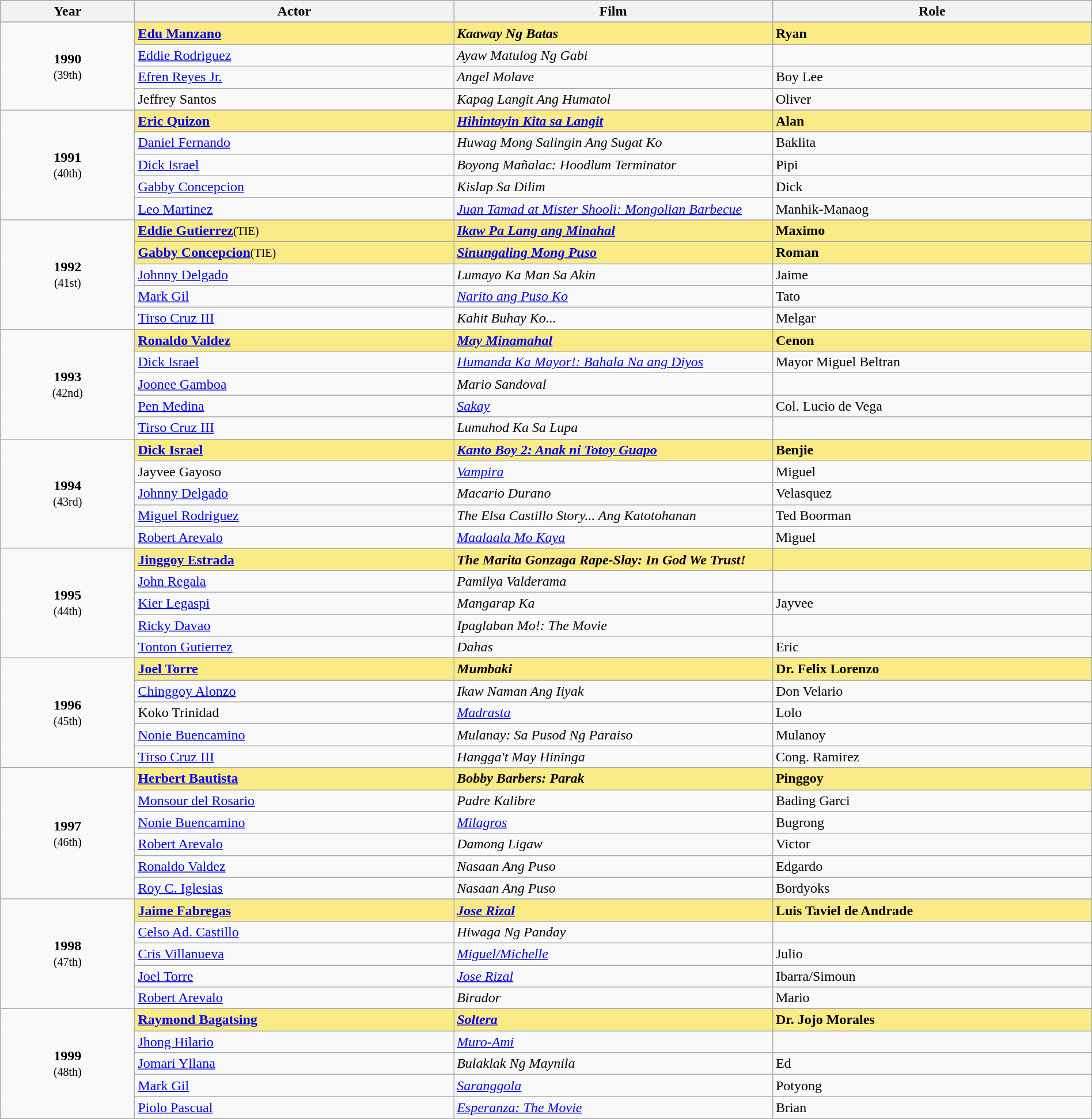<table class="wikitable" style="width:100%">
<tr bgcolor="#bebebe">
<th width="8%">Year</th>
<th width="19%">Actor</th>
<th width="19%">Film</th>
<th width="19%">Role</th>
</tr>
<tr>
</tr>
<tr>
<td rowspan=5 style="text-align:center"><strong>1990</strong><br><small>(39th)</small></td>
</tr>
<tr style="background:#FAEB86">
<td><strong><a href='#'>Edu Manzano</a></strong></td>
<td><strong><em>Kaaway Ng Batas</em></strong></td>
<td><strong>Ryan</strong></td>
</tr>
<tr>
<td><a href='#'>Eddie Rodriguez</a></td>
<td><em>Ayaw Matulog Ng Gabi</em></td>
<td></td>
</tr>
<tr>
<td><a href='#'>Efren Reyes Jr.</a></td>
<td><em>Angel Molave</em></td>
<td>Boy Lee</td>
</tr>
<tr>
<td>Jeffrey Santos</td>
<td><em>Kapag Langit Ang Humatol</em></td>
<td>Oliver</td>
</tr>
<tr>
<td rowspan=6 style="text-align:center"><strong>1991</strong><br><small>(40th)</small></td>
</tr>
<tr style="background:#FAEB86">
<td><strong><a href='#'>Eric Quizon</a></strong></td>
<td><strong><em><a href='#'>Hihintayin Kita sa Langit</a></em></strong></td>
<td><strong>Alan</strong></td>
</tr>
<tr>
<td><a href='#'>Daniel Fernando</a></td>
<td><em>Huwag Mong Salingin Ang Sugat Ko</em></td>
<td>Baklita</td>
</tr>
<tr>
<td><a href='#'>Dick Israel</a></td>
<td><em>Boyong Mañalac: Hoodlum Terminator</em></td>
<td>Pipi</td>
</tr>
<tr>
<td><a href='#'>Gabby Concepcion</a></td>
<td><em>Kislap Sa Dilim</em></td>
<td>Dick</td>
</tr>
<tr>
<td><a href='#'>Leo Martinez</a></td>
<td><em><a href='#'>Juan Tamad at Mister Shooli: Mongolian Barbecue</a></em></td>
<td>Manhik-Manaog</td>
</tr>
<tr>
<td rowspan=6 style="text-align:center"><strong>1992</strong><br><small>(41st)</small></td>
</tr>
<tr style="background:#FAEB86">
<td><strong><a href='#'>Eddie Gutierrez</a></strong><small>(TIE)</small></td>
<td><strong><em><a href='#'>Ikaw Pa Lang ang Minahal</a></em></strong></td>
<td><strong>Maximo</strong></td>
</tr>
<tr style="background:#FAEB86">
<td><strong><a href='#'>Gabby Concepcion</a></strong><small>(TIE)</small></td>
<td><strong><em><a href='#'>Sinungaling Mong Puso</a></em></strong></td>
<td><strong>Roman</strong></td>
</tr>
<tr>
<td><a href='#'>Johnny Delgado</a></td>
<td><em>Lumayo Ka Man Sa Akin</em></td>
<td>Jaime</td>
</tr>
<tr>
<td><a href='#'>Mark Gil</a></td>
<td><em><a href='#'>Narito ang Puso Ko</a></em></td>
<td>Tato</td>
</tr>
<tr>
<td><a href='#'>Tirso Cruz III</a></td>
<td><em>Kahit Buhay Ko...</em></td>
<td>Melgar</td>
</tr>
<tr>
<td rowspan=6 style="text-align:center"><strong>1993</strong><br><small>(42nd)</small></td>
</tr>
<tr style="background:#FAEB86">
<td><strong><a href='#'>Ronaldo Valdez</a></strong></td>
<td><strong><em><a href='#'>May Minamahal</a></em></strong></td>
<td><strong>Cenon</strong></td>
</tr>
<tr>
<td><a href='#'>Dick Israel</a></td>
<td><em><a href='#'>Humanda Ka Mayor!: Bahala Na ang Diyos</a></em></td>
<td>Mayor Miguel Beltran</td>
</tr>
<tr>
<td><a href='#'>Joonee Gamboa</a></td>
<td><em>Mario Sandoval</em></td>
<td></td>
</tr>
<tr>
<td><a href='#'>Pen Medina</a></td>
<td><em><a href='#'>Sakay</a></em></td>
<td>Col. Lucio de Vega</td>
</tr>
<tr>
<td><a href='#'>Tirso Cruz III</a></td>
<td><em>Lumuhod Ka Sa Lupa</em></td>
<td></td>
</tr>
<tr>
<td rowspan=6 style="text-align:center"><strong>1994</strong><br><small>(43rd)</small></td>
</tr>
<tr style="background:#FAEB86">
<td><strong><a href='#'>Dick Israel</a></strong></td>
<td><strong><em><a href='#'>Kanto Boy 2: Anak ni Totoy Guapo</a></em></strong></td>
<td><strong>Benjie</strong></td>
</tr>
<tr>
<td>Jayvee Gayoso</td>
<td><em><a href='#'>Vampira</a></em></td>
<td>Miguel</td>
</tr>
<tr>
<td><a href='#'>Johnny Delgado</a></td>
<td><em>Macario Durano</em></td>
<td>Velasquez</td>
</tr>
<tr>
<td><a href='#'>Miguel Rodriguez</a></td>
<td><em>The Elsa Castillo Story... Ang Katotohanan</em></td>
<td>Ted Boorman</td>
</tr>
<tr>
<td><a href='#'>Robert Arevalo</a></td>
<td><em><a href='#'>Maalaala Mo Kaya</a></em></td>
<td>Miguel</td>
</tr>
<tr>
<td rowspan=6 style="text-align:center"><strong>1995</strong><br><small>(44th)</small></td>
</tr>
<tr style="background:#FAEB86">
<td><strong><a href='#'>Jinggoy Estrada</a></strong></td>
<td><strong><em>The Marita Gonzaga Rape-Slay: In God We Trust!</em></strong></td>
<td><strong> </strong></td>
</tr>
<tr>
<td><a href='#'>John Regala</a></td>
<td><em>Pamilya Valderama</em></td>
<td></td>
</tr>
<tr>
<td><a href='#'>Kier Legaspi</a></td>
<td><em>Mangarap Ka</em></td>
<td>Jayvee</td>
</tr>
<tr>
<td><a href='#'>Ricky Davao</a></td>
<td><em>Ipaglaban Mo!: The Movie</em></td>
<td></td>
</tr>
<tr>
<td><a href='#'>Tonton Gutierrez</a></td>
<td><em>Dahas</em></td>
<td>Eric</td>
</tr>
<tr>
<td rowspan=6 style="text-align:center"><strong>1996</strong><br><small>(45th)</small></td>
</tr>
<tr style="background:#FAEB86">
<td><strong><a href='#'>Joel Torre</a></strong></td>
<td><strong><em>Mumbaki</em></strong></td>
<td><strong>Dr. Felix Lorenzo</strong></td>
</tr>
<tr>
<td><a href='#'>Chinggoy Alonzo</a></td>
<td><em>Ikaw Naman Ang Iiyak</em></td>
<td>Don Velario</td>
</tr>
<tr>
<td>Koko Trinidad</td>
<td><em><a href='#'>Madrasta</a></em></td>
<td>Lolo</td>
</tr>
<tr>
<td><a href='#'>Nonie Buencamino</a></td>
<td><em>Mulanay: Sa Pusod Ng Paraiso</em></td>
<td>Mulanoy</td>
</tr>
<tr>
<td><a href='#'>Tirso Cruz III</a></td>
<td><em>Hangga't May Hininga</em></td>
<td>Cong. Ramirez</td>
</tr>
<tr>
<td rowspan=7 style="text-align:center"><strong>1997</strong><br><small>(46th)</small></td>
</tr>
<tr style="background:#FAEB86">
<td><strong><a href='#'>Herbert Bautista</a></strong></td>
<td><strong><em>Bobby Barbers: Parak</em></strong></td>
<td><strong>Pinggoy</strong></td>
</tr>
<tr>
<td><a href='#'>Monsour del Rosario</a></td>
<td><em>Padre Kalibre</em></td>
<td>Bading Garci</td>
</tr>
<tr>
<td><a href='#'>Nonie Buencamino</a></td>
<td><em><a href='#'>Milagros</a></em></td>
<td>Bugrong</td>
</tr>
<tr>
<td><a href='#'>Robert Arevalo</a></td>
<td><em>Damong Ligaw</em></td>
<td>Victor</td>
</tr>
<tr>
<td><a href='#'>Ronaldo Valdez</a></td>
<td><em>Nasaan Ang Puso</em></td>
<td>Edgardo</td>
</tr>
<tr>
<td><a href='#'>Roy C. Iglesias</a></td>
<td><em>Nasaan Ang Puso</em></td>
<td>Bordyoks</td>
</tr>
<tr>
<td rowspan=6 style="text-align:center"><strong>1998</strong><br><small>(47th)</small></td>
</tr>
<tr style="background:#FAEB86">
<td><strong><a href='#'>Jaime Fabregas</a></strong></td>
<td><strong><em><a href='#'>Jose Rizal</a></em></strong></td>
<td><strong>Luis Taviel de Andrade</strong></td>
</tr>
<tr>
<td><a href='#'>Celso Ad. Castillo</a></td>
<td><em>Hiwaga Ng Panday</em></td>
<td></td>
</tr>
<tr>
<td><a href='#'>Cris Villanueva</a></td>
<td><em><a href='#'>Miguel/Michelle</a></em></td>
<td>Julio</td>
</tr>
<tr>
<td><a href='#'>Joel Torre</a></td>
<td><em><a href='#'>Jose Rizal</a></em></td>
<td>Ibarra/Simoun</td>
</tr>
<tr>
<td><a href='#'>Robert Arevalo</a></td>
<td><em>Birador</em></td>
<td>Mario</td>
</tr>
<tr>
<td rowspan=6 style="text-align:center"><strong>1999</strong><br><small>(48th)</small></td>
</tr>
<tr style="background:#FAEB86">
<td><strong><a href='#'>Raymond Bagatsing</a></strong></td>
<td><strong><em><a href='#'>Soltera</a></em></strong></td>
<td><strong>Dr. Jojo Morales</strong></td>
</tr>
<tr>
<td><a href='#'>Jhong Hilario</a></td>
<td><em><a href='#'>Muro-Ami</a></em></td>
<td></td>
</tr>
<tr>
<td><a href='#'>Jomari Yllana</a></td>
<td><em>Bulaklak Ng Maynila</em></td>
<td>Ed</td>
</tr>
<tr>
<td><a href='#'>Mark Gil</a></td>
<td><em><a href='#'>Saranggola</a></em></td>
<td>Potyong</td>
</tr>
<tr>
<td><a href='#'>Piolo Pascual</a></td>
<td><em><a href='#'>Esperanza: The Movie</a></em></td>
<td>Brian</td>
</tr>
<tr>
</tr>
</table>
